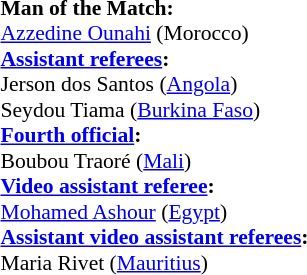<table style="width:100%; font-size:90%;">
<tr>
<td><br><strong>Man of the Match:</strong>
<br><a href='#'>Azzedine Ounahi</a> (Morocco)<br><strong><a href='#'>Assistant referees</a>:</strong>
<br>Jerson dos Santos (<a href='#'>Angola</a>)
<br>Seydou Tiama (<a href='#'>Burkina Faso</a>)
<br><strong><a href='#'>Fourth official</a>:</strong>
<br>Boubou Traoré (<a href='#'>Mali</a>)
<br><strong><a href='#'>Video assistant referee</a>:</strong>
<br><a href='#'>Mohamed Ashour</a> (<a href='#'>Egypt</a>)
<br><strong><a href='#'>Assistant video assistant referees</a>:</strong>
<br>Maria Rivet (<a href='#'>Mauritius</a>)</td>
</tr>
</table>
